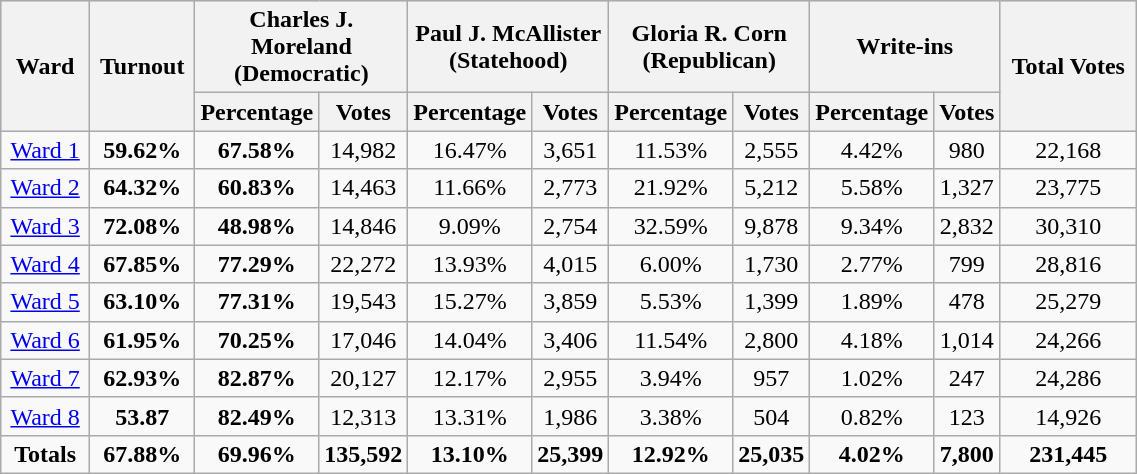<table style="width:60%;" class="wikitable sortable">
<tr style="background:lightgrey;">
<th rowspan=2>Ward</th>
<th rowspan=2>Turnout</th>
<th colspan="2">Charles J. Moreland<br>(Democratic)</th>
<th colspan="2">Paul J. McAllister<br>(Statehood)</th>
<th colspan="2">Gloria R. Corn<br>(Republican)</th>
<th colspan="2">Write-ins</th>
<th rowspan=2>Total Votes</th>
</tr>
<tr>
<th style="width:1%;">Percentage</th>
<th style="width:1%;">Votes</th>
<th style="width:1%;">Percentage</th>
<th style="width:1%;">Votes</th>
<th style="width:1%;">Percentage</th>
<th style="width:1%;">Votes</th>
<th style="width:1%;">Percentage</th>
<th style="width:1%;">Votes</th>
</tr>
<tr style="text-align:center;"|>
<td><a href='#'>Ward 1</a></td>
<td><strong>59.62%</strong></td>
<td><strong>67.58%</strong></td>
<td>14,982</td>
<td>16.47%</td>
<td>3,651</td>
<td>11.53%</td>
<td>2,555</td>
<td>4.42%</td>
<td>980</td>
<td>22,168</td>
</tr>
<tr style="text-align:center;"|>
<td><a href='#'>Ward 2</a></td>
<td><strong>64.32%</strong></td>
<td><strong>60.83%</strong></td>
<td>14,463</td>
<td>11.66%</td>
<td>2,773</td>
<td>21.92%</td>
<td>5,212</td>
<td>5.58%</td>
<td>1,327</td>
<td>23,775</td>
</tr>
<tr style="text-align:center;"|>
<td><a href='#'>Ward 3</a></td>
<td><strong>72.08%</strong></td>
<td><strong>48.98%</strong></td>
<td>14,846</td>
<td>9.09%</td>
<td>2,754</td>
<td>32.59%</td>
<td>9,878</td>
<td>9.34%</td>
<td>2,832</td>
<td>30,310</td>
</tr>
<tr style="text-align:center;"|>
<td><a href='#'>Ward 4</a></td>
<td><strong>67.85%</strong></td>
<td><strong>77.29%</strong></td>
<td>22,272</td>
<td>13.93%</td>
<td>4,015</td>
<td>6.00%</td>
<td>1,730</td>
<td>2.77%</td>
<td>799</td>
<td>28,816</td>
</tr>
<tr style="text-align:center;"|>
<td><a href='#'>Ward 5</a></td>
<td><strong>63.10%</strong></td>
<td><strong>77.31%</strong></td>
<td>19,543</td>
<td>15.27%</td>
<td>3,859</td>
<td>5.53%</td>
<td>1,399</td>
<td>1.89%</td>
<td>478</td>
<td>25,279</td>
</tr>
<tr style="text-align:center;"|>
<td><a href='#'>Ward 6</a></td>
<td><strong>61.95%</strong></td>
<td><strong>70.25%</strong></td>
<td>17,046</td>
<td>14.04%</td>
<td>3,406</td>
<td>11.54%</td>
<td>2,800</td>
<td>4.18%</td>
<td>1,014</td>
<td>24,266</td>
</tr>
<tr style="text-align:center;"|>
<td><a href='#'>Ward 7</a></td>
<td><strong>62.93%</strong></td>
<td><strong>82.87%</strong></td>
<td>20,127</td>
<td>12.17%</td>
<td>2,955</td>
<td>3.94%</td>
<td>957</td>
<td>1.02%</td>
<td>247</td>
<td>24,286</td>
</tr>
<tr style="text-align:center;"|>
<td><a href='#'>Ward 8</a></td>
<td><strong>53.87</strong></td>
<td><strong>82.49%</strong></td>
<td>12,313</td>
<td>13.31%</td>
<td>1,986</td>
<td>3.38%</td>
<td>504</td>
<td>0.82%</td>
<td>123</td>
<td>14,926</td>
</tr>
<tr style="text-align:center;"|>
<td><strong>Totals</strong></td>
<td><strong>67.88%</strong></td>
<td><strong>69.96%</strong></td>
<td><strong>135,592</strong></td>
<td><strong>13.10%</strong></td>
<td><strong>25,399</strong></td>
<td><strong>12.92%</strong></td>
<td><strong>25,035</strong></td>
<td><strong>4.02%</strong></td>
<td><strong>7,800</strong></td>
<td><strong>231,445</strong></td>
</tr>
</table>
